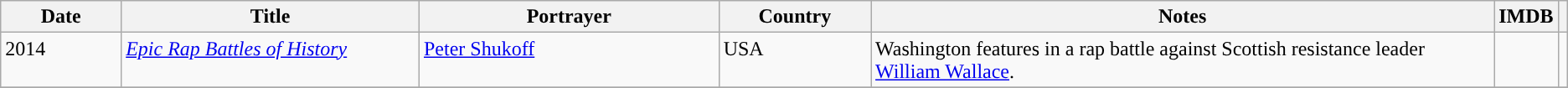<table class="wikitable sortable">
<tr>
<th width="8%">Date</th>
<th width="20%">Title</th>
<th width="20%">Portrayer</th>
<th width="10%">Country</th>
<th width="53%">Notes</th>
<th width="5%">IMDB</th>
<th width="5%"></th>
</tr>
<tr valign="top">
<td>2014</td>
<td><em><a href='#'>Epic Rap Battles of History</a></em></td>
<td><a href='#'>Peter Shukoff</a></td>
<td>USA</td>
<td>Washington features in a rap battle against Scottish resistance leader <a href='#'>William Wallace</a>.</td>
<td></td>
<td></td>
</tr>
<tr valign="top">
</tr>
</table>
